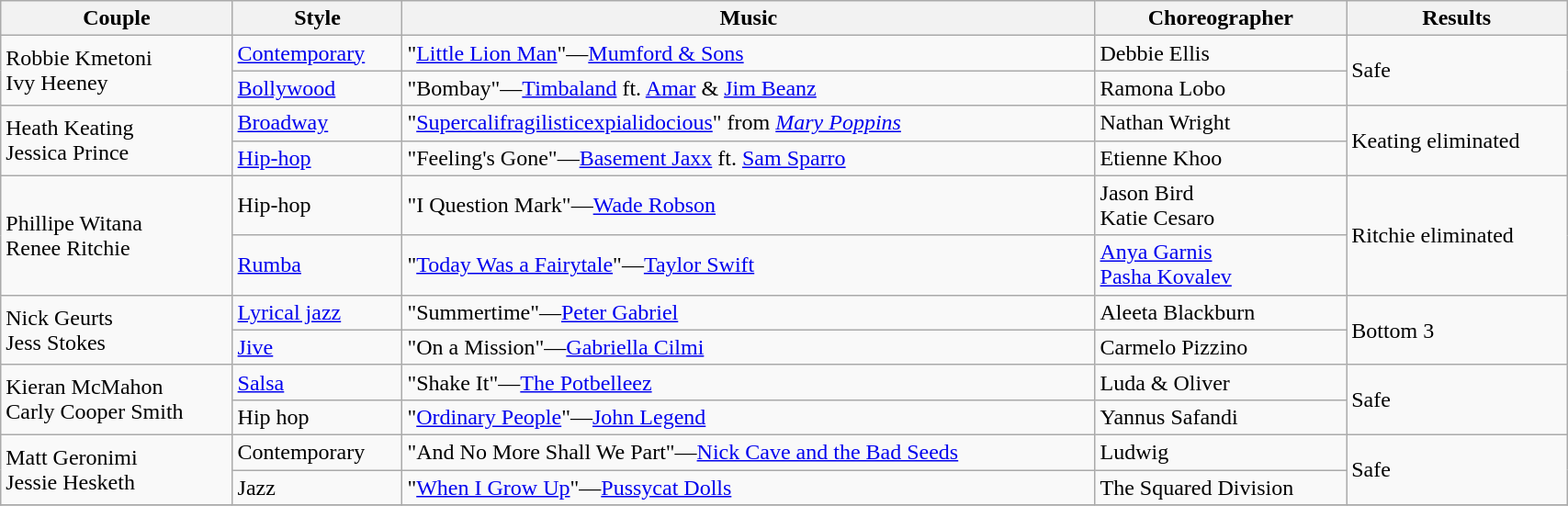<table class="wikitable" width="90%">
<tr>
<th>Couple</th>
<th>Style</th>
<th>Music</th>
<th>Choreographer</th>
<th>Results</th>
</tr>
<tr>
<td rowspan="2">Robbie Kmetoni <br> Ivy Heeney</td>
<td><a href='#'>Contemporary</a></td>
<td>"<a href='#'>Little Lion Man</a>"—<a href='#'>Mumford & Sons</a></td>
<td>Debbie Ellis</td>
<td rowspan="2">Safe</td>
</tr>
<tr>
<td><a href='#'>Bollywood</a></td>
<td>"Bombay"—<a href='#'>Timbaland</a> ft. <a href='#'>Amar</a> & <a href='#'>Jim Beanz</a></td>
<td>Ramona Lobo</td>
</tr>
<tr>
<td rowspan="2">Heath Keating <br> Jessica Prince</td>
<td><a href='#'>Broadway</a></td>
<td>"<a href='#'>Supercalifragilisticexpialidocious</a>" from <em><a href='#'>Mary Poppins</a></em></td>
<td>Nathan Wright</td>
<td rowspan="2">Keating eliminated</td>
</tr>
<tr>
<td><a href='#'>Hip-hop</a></td>
<td>"Feeling's Gone"—<a href='#'>Basement Jaxx</a> ft. <a href='#'>Sam Sparro</a></td>
<td>Etienne Khoo</td>
</tr>
<tr>
<td rowspan="2">Phillipe Witana <br> Renee Ritchie</td>
<td>Hip-hop</td>
<td>"I Question Mark"—<a href='#'>Wade Robson</a></td>
<td>Jason Bird<br>Katie Cesaro</td>
<td rowspan="2">Ritchie eliminated</td>
</tr>
<tr>
<td><a href='#'>Rumba</a></td>
<td>"<a href='#'>Today Was a Fairytale</a>"—<a href='#'>Taylor Swift</a></td>
<td><a href='#'>Anya Garnis</a><br><a href='#'>Pasha Kovalev</a></td>
</tr>
<tr>
<td rowspan="2">Nick Geurts <br> Jess Stokes</td>
<td><a href='#'>Lyrical jazz</a></td>
<td>"Summertime"—<a href='#'>Peter Gabriel</a></td>
<td>Aleeta Blackburn</td>
<td rowspan="2">Bottom 3</td>
</tr>
<tr>
<td><a href='#'>Jive</a></td>
<td>"On a Mission"—<a href='#'>Gabriella Cilmi</a></td>
<td>Carmelo Pizzino</td>
</tr>
<tr>
<td rowspan="2">Kieran McMahon <br> Carly Cooper Smith</td>
<td><a href='#'>Salsa</a></td>
<td>"Shake It"—<a href='#'>The Potbelleez</a></td>
<td>Luda & Oliver</td>
<td rowspan="2">Safe</td>
</tr>
<tr>
<td>Hip hop</td>
<td>"<a href='#'>Ordinary People</a>"—<a href='#'>John Legend</a></td>
<td>Yannus Safandi</td>
</tr>
<tr>
<td rowspan="2">Matt Geronimi<br> Jessie Hesketh</td>
<td>Contemporary</td>
<td>"And No More Shall We Part"—<a href='#'>Nick Cave and the Bad Seeds</a></td>
<td>Ludwig</td>
<td rowspan="2">Safe</td>
</tr>
<tr>
<td>Jazz</td>
<td>"<a href='#'>When I Grow Up</a>"—<a href='#'>Pussycat Dolls</a></td>
<td>The Squared Division</td>
</tr>
<tr>
</tr>
</table>
